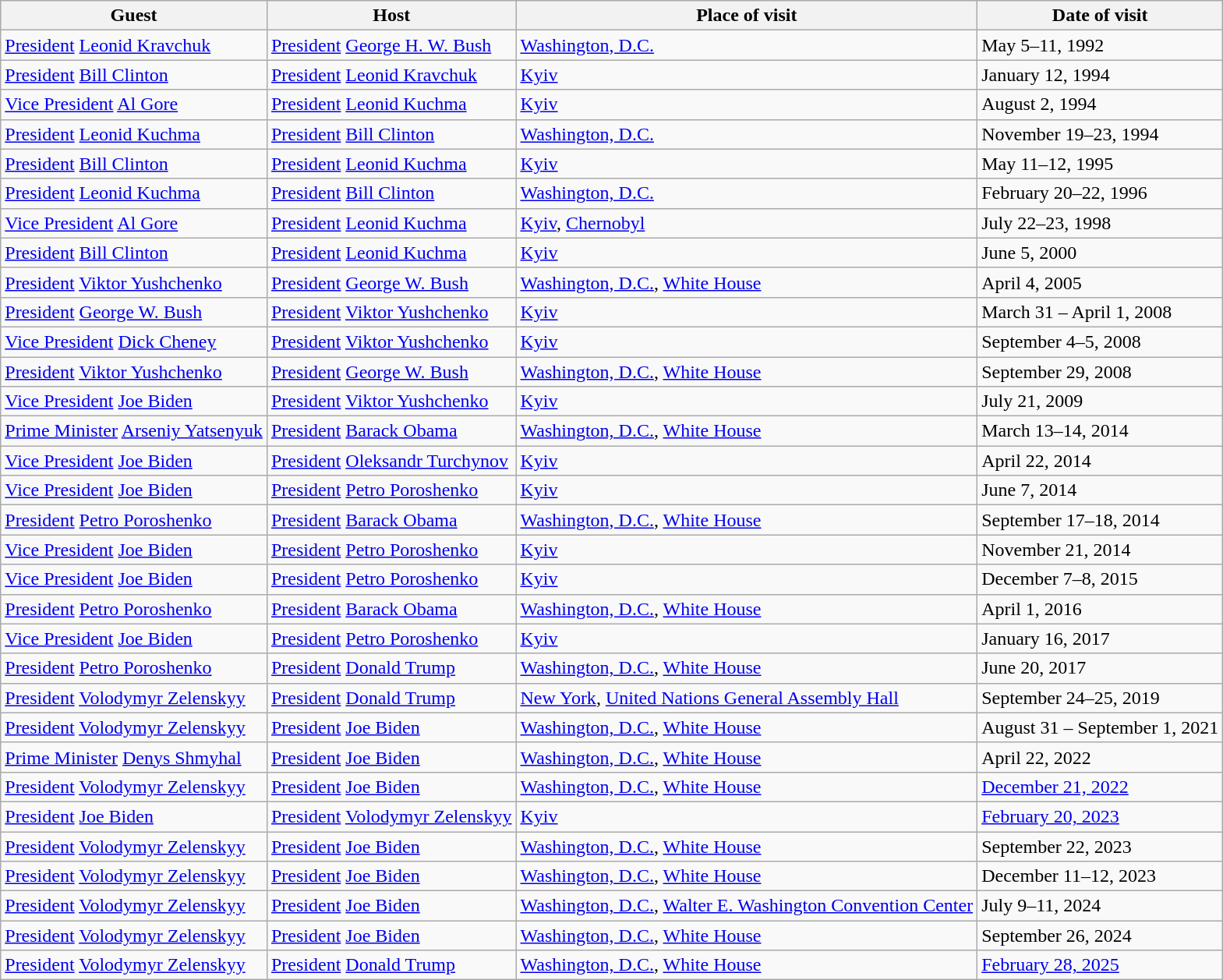<table class="wikitable">
<tr>
<th>Guest</th>
<th>Host</th>
<th>Place of visit</th>
<th>Date of visit</th>
</tr>
<tr>
<td> <a href='#'>President</a> <a href='#'>Leonid Kravchuk</a></td>
<td> <a href='#'>President</a> <a href='#'>George H. W. Bush</a></td>
<td><a href='#'>Washington, D.C.</a></td>
<td>May 5–11, 1992</td>
</tr>
<tr>
<td> <a href='#'>President</a> <a href='#'>Bill Clinton</a></td>
<td> <a href='#'>President</a> <a href='#'>Leonid Kravchuk</a></td>
<td><a href='#'>Kyiv</a></td>
<td>January 12, 1994</td>
</tr>
<tr>
<td> <a href='#'>Vice President</a> <a href='#'>Al Gore</a></td>
<td> <a href='#'>President</a> <a href='#'>Leonid Kuchma</a></td>
<td><a href='#'>Kyiv</a></td>
<td>August 2, 1994</td>
</tr>
<tr>
<td> <a href='#'>President</a> <a href='#'>Leonid Kuchma</a></td>
<td> <a href='#'>President</a> <a href='#'>Bill Clinton</a></td>
<td><a href='#'>Washington, D.C.</a></td>
<td>November 19–23, 1994</td>
</tr>
<tr>
<td> <a href='#'>President</a> <a href='#'>Bill Clinton</a></td>
<td> <a href='#'>President</a> <a href='#'>Leonid Kuchma</a></td>
<td><a href='#'>Kyiv</a></td>
<td>May 11–12, 1995</td>
</tr>
<tr>
<td> <a href='#'>President</a> <a href='#'>Leonid Kuchma</a></td>
<td> <a href='#'>President</a> <a href='#'>Bill Clinton</a></td>
<td><a href='#'>Washington, D.C.</a></td>
<td>February 20–22, 1996</td>
</tr>
<tr>
<td> <a href='#'>Vice President</a> <a href='#'>Al Gore</a></td>
<td> <a href='#'>President</a> <a href='#'>Leonid Kuchma</a></td>
<td><a href='#'>Kyiv</a>, <a href='#'>Chernobyl</a></td>
<td>July 22–23, 1998</td>
</tr>
<tr>
<td> <a href='#'>President</a> <a href='#'>Bill Clinton</a></td>
<td> <a href='#'>President</a> <a href='#'>Leonid Kuchma</a></td>
<td><a href='#'>Kyiv</a></td>
<td>June 5, 2000</td>
</tr>
<tr>
<td> <a href='#'>President</a> <a href='#'>Viktor Yushchenko</a></td>
<td> <a href='#'>President</a> <a href='#'>George W. Bush</a></td>
<td><a href='#'>Washington, D.C.</a>, <a href='#'>White House</a></td>
<td>April 4, 2005</td>
</tr>
<tr>
<td> <a href='#'>President</a> <a href='#'>George W. Bush</a></td>
<td> <a href='#'>President</a> <a href='#'>Viktor Yushchenko</a></td>
<td><a href='#'>Kyiv</a></td>
<td>March 31 – April 1, 2008</td>
</tr>
<tr>
<td> <a href='#'>Vice President</a> <a href='#'>Dick Cheney</a></td>
<td> <a href='#'>President</a> <a href='#'>Viktor Yushchenko</a></td>
<td><a href='#'>Kyiv</a></td>
<td>September 4–5, 2008</td>
</tr>
<tr>
<td> <a href='#'>President</a> <a href='#'>Viktor Yushchenko</a></td>
<td> <a href='#'>President</a> <a href='#'>George W. Bush</a></td>
<td><a href='#'>Washington, D.C.</a>, <a href='#'>White House</a></td>
<td>September 29, 2008</td>
</tr>
<tr>
<td> <a href='#'>Vice President</a> <a href='#'>Joe Biden</a></td>
<td> <a href='#'>President</a> <a href='#'>Viktor Yushchenko</a></td>
<td><a href='#'>Kyiv</a></td>
<td>July 21, 2009</td>
</tr>
<tr>
<td> <a href='#'>Prime Minister</a> <a href='#'>Arseniy Yatsenyuk</a></td>
<td> <a href='#'>President</a> <a href='#'>Barack Obama</a></td>
<td><a href='#'>Washington, D.C.</a>, <a href='#'>White House</a></td>
<td>March 13–14, 2014</td>
</tr>
<tr>
<td> <a href='#'>Vice President</a> <a href='#'>Joe Biden</a></td>
<td> <a href='#'>President</a> <a href='#'>Oleksandr Turchynov</a></td>
<td><a href='#'>Kyiv</a></td>
<td>April 22, 2014</td>
</tr>
<tr>
<td> <a href='#'>Vice President</a> <a href='#'>Joe Biden</a></td>
<td> <a href='#'>President</a> <a href='#'>Petro Poroshenko</a></td>
<td><a href='#'>Kyiv</a></td>
<td>June 7, 2014</td>
</tr>
<tr>
<td> <a href='#'>President</a> <a href='#'>Petro Poroshenko</a></td>
<td> <a href='#'>President</a> <a href='#'>Barack Obama</a></td>
<td><a href='#'>Washington, D.C.</a>, <a href='#'>White House</a></td>
<td>September 17–18, 2014</td>
</tr>
<tr>
<td> <a href='#'>Vice President</a> <a href='#'>Joe Biden</a></td>
<td> <a href='#'>President</a> <a href='#'>Petro Poroshenko</a></td>
<td><a href='#'>Kyiv</a></td>
<td>November 21, 2014</td>
</tr>
<tr>
<td> <a href='#'>Vice President</a> <a href='#'>Joe Biden</a></td>
<td> <a href='#'>President</a> <a href='#'>Petro Poroshenko</a></td>
<td><a href='#'>Kyiv</a></td>
<td>December 7–8, 2015</td>
</tr>
<tr>
<td> <a href='#'>President</a> <a href='#'>Petro Poroshenko</a></td>
<td> <a href='#'>President</a> <a href='#'>Barack Obama</a></td>
<td><a href='#'>Washington, D.C.</a>, <a href='#'>White House</a></td>
<td>April 1, 2016</td>
</tr>
<tr>
<td> <a href='#'>Vice President</a> <a href='#'>Joe Biden</a></td>
<td> <a href='#'>President</a> <a href='#'>Petro Poroshenko</a></td>
<td><a href='#'>Kyiv</a></td>
<td>January 16, 2017</td>
</tr>
<tr>
<td> <a href='#'>President</a> <a href='#'>Petro Poroshenko</a></td>
<td> <a href='#'>President</a> <a href='#'>Donald Trump</a></td>
<td><a href='#'>Washington, D.C.</a>, <a href='#'>White House</a></td>
<td>June 20, 2017</td>
</tr>
<tr>
<td> <a href='#'>President</a> <a href='#'>Volodymyr Zelenskyy</a></td>
<td> <a href='#'>President</a> <a href='#'>Donald Trump</a></td>
<td><a href='#'>New York</a>, <a href='#'>United Nations General Assembly Hall</a></td>
<td>September 24–25, 2019</td>
</tr>
<tr>
<td> <a href='#'>President</a> <a href='#'>Volodymyr Zelenskyy</a></td>
<td> <a href='#'>President</a> <a href='#'>Joe Biden</a></td>
<td><a href='#'>Washington, D.C.</a>, <a href='#'>White House</a></td>
<td>August 31 – September 1, 2021</td>
</tr>
<tr>
<td> <a href='#'>Prime Minister</a> <a href='#'>Denys Shmyhal</a></td>
<td> <a href='#'>President</a> <a href='#'>Joe Biden</a></td>
<td><a href='#'>Washington, D.C.</a>, <a href='#'>White House</a></td>
<td>April 22, 2022</td>
</tr>
<tr>
<td> <a href='#'>President</a> <a href='#'>Volodymyr Zelenskyy</a></td>
<td> <a href='#'>President</a> <a href='#'>Joe Biden</a></td>
<td><a href='#'>Washington, D.C.</a>, <a href='#'>White House</a></td>
<td><a href='#'>December 21, 2022</a></td>
</tr>
<tr>
<td> <a href='#'>President</a> <a href='#'>Joe Biden</a></td>
<td> <a href='#'>President</a> <a href='#'>Volodymyr Zelenskyy</a></td>
<td><a href='#'>Kyiv</a></td>
<td><a href='#'>February 20, 2023</a></td>
</tr>
<tr>
<td> <a href='#'>President</a> <a href='#'>Volodymyr Zelenskyy</a></td>
<td> <a href='#'>President</a> <a href='#'>Joe Biden</a></td>
<td><a href='#'>Washington, D.C.</a>, <a href='#'>White House</a></td>
<td>September 22, 2023</td>
</tr>
<tr>
<td> <a href='#'>President</a> <a href='#'>Volodymyr Zelenskyy</a></td>
<td> <a href='#'>President</a> <a href='#'>Joe Biden</a></td>
<td><a href='#'>Washington, D.C.</a>, <a href='#'>White House</a></td>
<td>December 11–12, 2023</td>
</tr>
<tr>
<td> <a href='#'>President</a> <a href='#'>Volodymyr Zelenskyy</a></td>
<td> <a href='#'>President</a> <a href='#'>Joe Biden</a></td>
<td><a href='#'>Washington, D.C.</a>, <a href='#'>Walter E. Washington Convention Center</a></td>
<td>July 9–11, 2024</td>
</tr>
<tr>
<td> <a href='#'>President</a> <a href='#'>Volodymyr Zelenskyy</a></td>
<td> <a href='#'>President</a> <a href='#'>Joe Biden</a></td>
<td><a href='#'>Washington, D.C.</a>, <a href='#'>White House</a></td>
<td>September 26, 2024</td>
</tr>
<tr>
<td> <a href='#'>President</a> <a href='#'>Volodymyr Zelenskyy</a></td>
<td> <a href='#'>President</a> <a href='#'>Donald Trump</a></td>
<td><a href='#'>Washington, D.C.</a>, <a href='#'>White House</a></td>
<td><a href='#'>February 28, 2025</a></td>
</tr>
</table>
